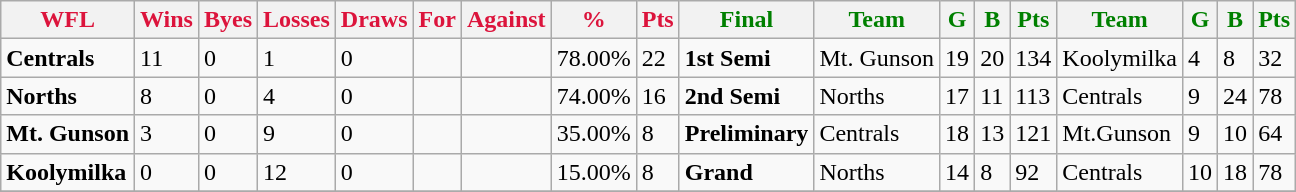<table class="wikitable">
<tr>
<th style="color:crimson">WFL</th>
<th style="color:crimson">Wins</th>
<th style="color:crimson">Byes</th>
<th style="color:crimson">Losses</th>
<th style="color:crimson">Draws</th>
<th style="color:crimson">For</th>
<th style="color:crimson">Against</th>
<th style="color:crimson">%</th>
<th style="color:crimson">Pts</th>
<th style="color:green">Final</th>
<th style="color:green">Team</th>
<th style="color:green">G</th>
<th style="color:green">B</th>
<th style="color:green">Pts</th>
<th style="color:green">Team</th>
<th style="color:green">G</th>
<th style="color:green">B</th>
<th style="color:green">Pts</th>
</tr>
<tr>
<td><strong>	Centrals	</strong></td>
<td>11</td>
<td>0</td>
<td>1</td>
<td>0</td>
<td></td>
<td></td>
<td>78.00%</td>
<td>22</td>
<td><strong>1st Semi</strong></td>
<td>Mt. Gunson</td>
<td>19</td>
<td>20</td>
<td>134</td>
<td>Koolymilka</td>
<td>4</td>
<td>8</td>
<td>32</td>
</tr>
<tr>
<td><strong>	Norths	</strong></td>
<td>8</td>
<td>0</td>
<td>4</td>
<td>0</td>
<td></td>
<td></td>
<td>74.00%</td>
<td>16</td>
<td><strong>2nd Semi</strong></td>
<td>Norths</td>
<td>17</td>
<td>11</td>
<td>113</td>
<td>Centrals</td>
<td>9</td>
<td>24</td>
<td>78</td>
</tr>
<tr>
<td><strong>	Mt. Gunson	</strong></td>
<td>3</td>
<td>0</td>
<td>9</td>
<td>0</td>
<td></td>
<td></td>
<td>35.00%</td>
<td>8</td>
<td><strong>Preliminary</strong></td>
<td>Centrals</td>
<td>18</td>
<td>13</td>
<td>121</td>
<td>Mt.Gunson</td>
<td>9</td>
<td>10</td>
<td>64</td>
</tr>
<tr>
<td><strong>	Koolymilka	</strong></td>
<td>0</td>
<td>0</td>
<td>12</td>
<td>0</td>
<td></td>
<td></td>
<td>15.00%</td>
<td>8</td>
<td><strong>Grand</strong></td>
<td>Norths</td>
<td>14</td>
<td>8</td>
<td>92</td>
<td>Centrals</td>
<td>10</td>
<td>18</td>
<td>78</td>
</tr>
<tr>
</tr>
</table>
